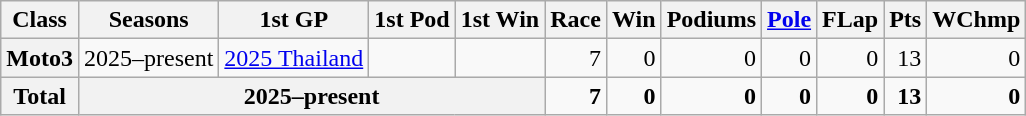<table class="wikitable" style="text-align:right;">
<tr>
<th>Class</th>
<th>Seasons</th>
<th>1st GP</th>
<th>1st Pod</th>
<th>1st Win</th>
<th>Race</th>
<th>Win</th>
<th>Podiums</th>
<th><a href='#'>Pole</a></th>
<th>FLap</th>
<th>Pts</th>
<th>WChmp</th>
</tr>
<tr>
<th>Moto3</th>
<td>2025–present</td>
<td style="text-align:left;"><a href='#'>2025 Thailand</a></td>
<td style="text-align:left;"></td>
<td style="text-align:left;"></td>
<td>7</td>
<td>0</td>
<td>0</td>
<td>0</td>
<td>0</td>
<td>13</td>
<td>0</td>
</tr>
<tr>
<th>Total</th>
<th colspan="4">2025–present</th>
<td><strong>7</strong></td>
<td><strong>0</strong></td>
<td><strong>0</strong></td>
<td><strong>0</strong></td>
<td><strong>0</strong></td>
<td><strong>13</strong></td>
<td><strong>0</strong></td>
</tr>
</table>
